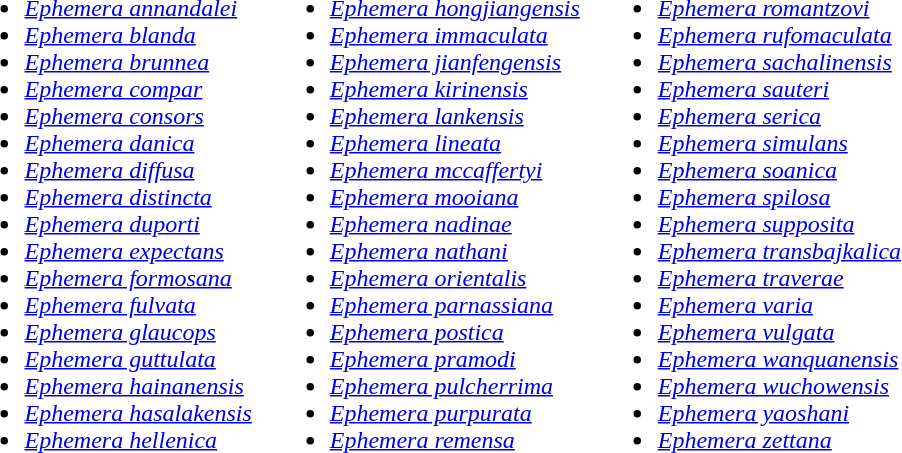<table border="0" cellpadding="05">
<tr>
<td><br><ul><li><em><a href='#'>Ephemera annandalei</a></em></li><li><em><a href='#'>Ephemera blanda</a></em></li><li><em><a href='#'>Ephemera brunnea</a></em></li><li><em><a href='#'>Ephemera compar</a></em></li><li><em><a href='#'>Ephemera consors</a></em></li><li><em><a href='#'>Ephemera danica</a></em></li><li><em><a href='#'>Ephemera diffusa</a></em></li><li><em><a href='#'>Ephemera distincta</a></em></li><li><em><a href='#'>Ephemera duporti</a></em></li><li><em><a href='#'>Ephemera expectans</a></em></li><li><em><a href='#'>Ephemera formosana</a></em></li><li><em><a href='#'>Ephemera fulvata</a></em></li><li><em><a href='#'>Ephemera glaucops</a></em></li><li><em><a href='#'>Ephemera guttulata</a></em></li><li><em><a href='#'>Ephemera hainanensis</a></em></li><li><em><a href='#'>Ephemera hasalakensis</a></em></li><li><em><a href='#'>Ephemera hellenica</a></em></li></ul></td>
<td><br><ul><li><em><a href='#'>Ephemera hongjiangensis</a></em></li><li><em><a href='#'>Ephemera immaculata</a></em></li><li><em><a href='#'>Ephemera jianfengensis</a></em></li><li><em><a href='#'>Ephemera kirinensis</a></em></li><li><em><a href='#'>Ephemera lankensis</a></em></li><li><em><a href='#'>Ephemera lineata</a></em></li><li><em><a href='#'>Ephemera mccaffertyi</a></em></li><li><em><a href='#'>Ephemera mooiana</a></em></li><li><em><a href='#'>Ephemera nadinae</a></em></li><li><em><a href='#'>Ephemera nathani</a></em></li><li><em><a href='#'>Ephemera orientalis</a></em></li><li><em><a href='#'>Ephemera parnassiana</a></em></li><li><em><a href='#'>Ephemera postica</a></em></li><li><em><a href='#'>Ephemera pramodi</a></em></li><li><em><a href='#'>Ephemera pulcherrima</a></em></li><li><em><a href='#'>Ephemera purpurata</a></em></li><li><em><a href='#'>Ephemera remensa</a></em></li></ul></td>
<td><br><ul><li><em><a href='#'>Ephemera romantzovi</a></em></li><li><em><a href='#'>Ephemera rufomaculata</a></em></li><li><em><a href='#'>Ephemera sachalinensis</a></em></li><li><em><a href='#'>Ephemera sauteri</a></em></li><li><em><a href='#'>Ephemera serica</a></em></li><li><em><a href='#'>Ephemera simulans</a></em></li><li><em><a href='#'>Ephemera soanica</a></em></li><li><em><a href='#'>Ephemera spilosa</a></em></li><li><em><a href='#'>Ephemera supposita</a></em></li><li><em><a href='#'>Ephemera transbajkalica</a></em></li><li><em><a href='#'>Ephemera traverae</a></em></li><li><em><a href='#'>Ephemera varia</a></em></li><li><em><a href='#'>Ephemera vulgata</a></em></li><li><em><a href='#'>Ephemera wanquanensis</a></em></li><li><em><a href='#'>Ephemera wuchowensis</a></em></li><li><em><a href='#'>Ephemera yaoshani</a></em></li><li><em><a href='#'>Ephemera zettana</a></em></li></ul></td>
</tr>
</table>
